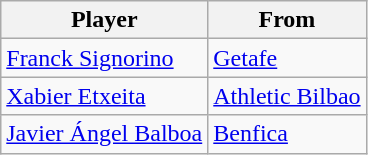<table class="wikitable">
<tr>
<th>Player</th>
<th>From</th>
</tr>
<tr>
<td> <a href='#'>Franck Signorino</a></td>
<td> <a href='#'>Getafe</a></td>
</tr>
<tr>
<td> <a href='#'>Xabier Etxeita</a></td>
<td> <a href='#'>Athletic Bilbao</a></td>
</tr>
<tr>
<td> <a href='#'>Javier Ángel Balboa</a></td>
<td> <a href='#'>Benfica</a></td>
</tr>
</table>
